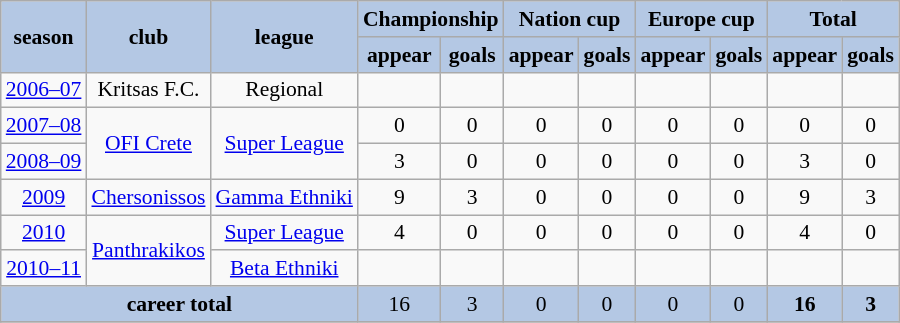<table class="wikitable" style="text-align:center; font-size:90%">
<tr bgcolor=#b4c8e4>
<td rowspan=2><strong>season</strong></td>
<td rowspan=2><strong>club</strong></td>
<td rowspan=2><strong>league</strong></td>
<td colspan=2><strong>Championship</strong></td>
<td colspan=2><strong>Nation cup</strong></td>
<td colspan=2><strong>Europe cup</strong></td>
<td colspan=2><strong>Total</strong></td>
</tr>
<tr bgcolor=#b4c8e4>
<td><strong>appear</strong></td>
<td><strong>goals</strong></td>
<td><strong>appear</strong></td>
<td><strong>goals</strong></td>
<td><strong>appear</strong></td>
<td><strong>goals</strong></td>
<td><strong>appear</strong></td>
<td><strong>goals</strong></td>
</tr>
<tr>
<td><a href='#'>2006–07</a></td>
<td rowspan=1>Kritsas F.C.</td>
<td rowspan=1>Regional</td>
<td></td>
<td></td>
<td></td>
<td></td>
<td></td>
<td></td>
<td></td>
<td></td>
</tr>
<tr>
<td><a href='#'>2007–08</a></td>
<td rowspan=2><a href='#'>OFI Crete</a></td>
<td rowspan=2><a href='#'>Super League</a></td>
<td>0</td>
<td>0</td>
<td>0</td>
<td>0</td>
<td>0</td>
<td>0</td>
<td>0</td>
<td>0</td>
</tr>
<tr>
<td><a href='#'>2008–09</a></td>
<td>3</td>
<td>0</td>
<td>0</td>
<td>0</td>
<td>0</td>
<td>0</td>
<td>3</td>
<td>0</td>
</tr>
<tr>
<td><a href='#'>2009</a></td>
<td rowspan=1><a href='#'>Chersonissos</a></td>
<td rowspan=1><a href='#'>Gamma Ethniki</a></td>
<td>9</td>
<td>3</td>
<td>0</td>
<td>0</td>
<td>0</td>
<td>0</td>
<td>9</td>
<td>3</td>
</tr>
<tr>
<td><a href='#'>2010</a></td>
<td rowspan=2><a href='#'>Panthrakikos</a></td>
<td rowspan=1><a href='#'>Super League</a></td>
<td>4</td>
<td>0</td>
<td>0</td>
<td>0</td>
<td>0</td>
<td>0</td>
<td>4</td>
<td>0</td>
</tr>
<tr>
<td><a href='#'>2010–11</a></td>
<td rowspan=1><a href='#'>Beta Ethniki</a></td>
<td></td>
<td></td>
<td></td>
<td></td>
<td></td>
<td></td>
<td></td>
<td></td>
</tr>
<tr bgcolor=#b4c8e4>
<td colspan=3><strong>career total</strong></td>
<td>16</td>
<td>3</td>
<td>0</td>
<td>0</td>
<td>0</td>
<td>0</td>
<td><strong>16</strong></td>
<td><strong>3</strong></td>
</tr>
<tr>
</tr>
</table>
